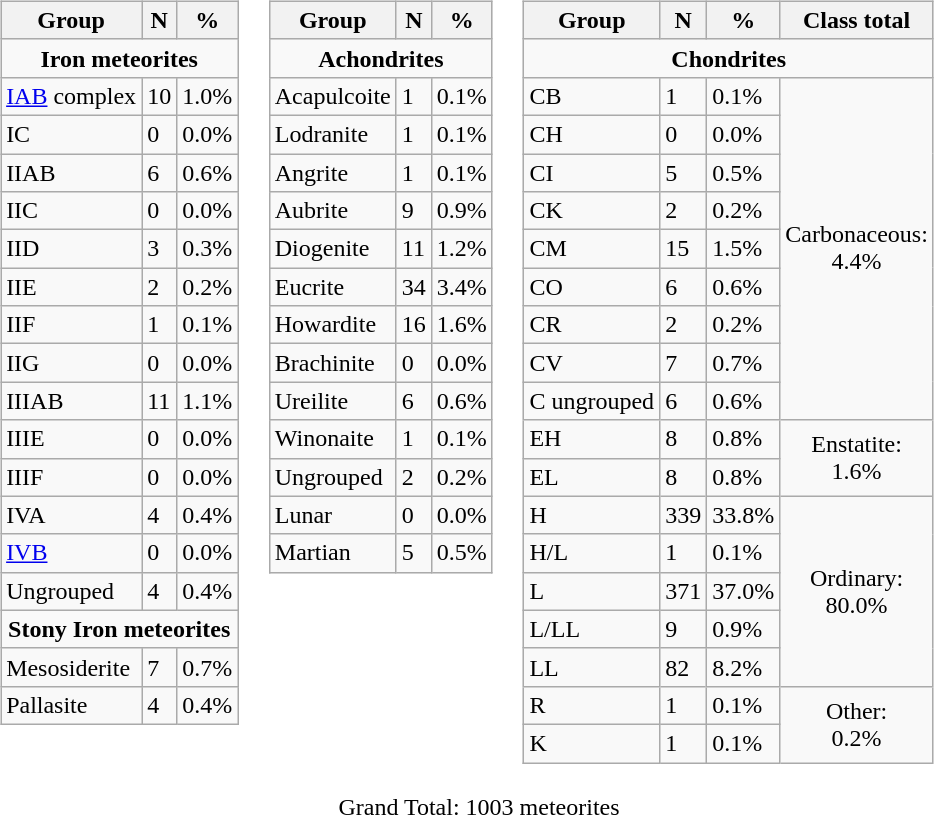<table align=center>
<tr>
<td valign="top"><br><table class="wikitable" align=center>
<tr>
<th>Group</th>
<th>N</th>
<th>%</th>
</tr>
<tr>
<td colspan=3 align=center><strong>Iron meteorites</strong></td>
</tr>
<tr>
<td><a href='#'>IAB</a> complex</td>
<td>10</td>
<td>1.0%</td>
</tr>
<tr>
<td>IC</td>
<td>0</td>
<td>0.0%</td>
</tr>
<tr>
<td>IIAB</td>
<td>6</td>
<td>0.6%</td>
</tr>
<tr>
<td>IIC</td>
<td>0</td>
<td>0.0%</td>
</tr>
<tr>
<td>IID</td>
<td>3</td>
<td>0.3%</td>
</tr>
<tr>
<td>IIE</td>
<td>2</td>
<td>0.2%</td>
</tr>
<tr>
<td>IIF</td>
<td>1</td>
<td>0.1%</td>
</tr>
<tr>
<td>IIG</td>
<td>0</td>
<td>0.0%</td>
</tr>
<tr>
<td>IIIAB</td>
<td>11</td>
<td>1.1%</td>
</tr>
<tr>
<td>IIIE</td>
<td>0</td>
<td>0.0%</td>
</tr>
<tr>
<td>IIIF</td>
<td>0</td>
<td>0.0%</td>
</tr>
<tr>
<td>IVA</td>
<td>4</td>
<td>0.4%</td>
</tr>
<tr>
<td><a href='#'>IVB</a></td>
<td>0</td>
<td>0.0%</td>
</tr>
<tr>
<td>Ungrouped</td>
<td>4</td>
<td>0.4%</td>
</tr>
<tr>
<td colspan=3 align=center><strong>Stony Iron meteorites</strong></td>
</tr>
<tr>
<td>Mesosiderite</td>
<td>7</td>
<td>0.7%</td>
</tr>
<tr>
<td>Pallasite</td>
<td>4</td>
<td>0.4%</td>
</tr>
</table>
</td>
<td valign="top"><br><table class="wikitable" align=center>
<tr>
<th>Group</th>
<th>N</th>
<th>%</th>
</tr>
<tr>
<td colspan=3 align=center><strong>Achondrites</strong></td>
</tr>
<tr>
<td>Acapulcoite</td>
<td>1</td>
<td>0.1%</td>
</tr>
<tr>
<td>Lodranite</td>
<td>1</td>
<td>0.1%</td>
</tr>
<tr>
<td>Angrite</td>
<td>1</td>
<td>0.1%</td>
</tr>
<tr>
<td>Aubrite</td>
<td>9</td>
<td>0.9%</td>
</tr>
<tr>
<td>Diogenite</td>
<td>11</td>
<td>1.2%</td>
</tr>
<tr>
<td>Eucrite</td>
<td>34</td>
<td>3.4%</td>
</tr>
<tr>
<td>Howardite</td>
<td>16</td>
<td>1.6%</td>
</tr>
<tr>
<td>Brachinite</td>
<td>0</td>
<td>0.0%</td>
</tr>
<tr>
<td>Ureilite</td>
<td>6</td>
<td>0.6%</td>
</tr>
<tr>
<td>Winonaite</td>
<td>1</td>
<td>0.1%</td>
</tr>
<tr>
<td>Ungrouped</td>
<td>2</td>
<td>0.2%</td>
</tr>
<tr>
<td>Lunar</td>
<td>0</td>
<td>0.0%</td>
</tr>
<tr>
<td>Martian</td>
<td>5</td>
<td>0.5%</td>
</tr>
</table>
</td>
<td valign="top"><br><table class="wikitable" align=center>
<tr>
<th>Group</th>
<th>N</th>
<th>%</th>
<th>Class total</th>
</tr>
<tr>
<td colspan=4 align=center><strong>Chondrites</strong></td>
</tr>
<tr>
<td>CB</td>
<td>1</td>
<td>0.1%</td>
<td rowspan=9 align=center style="border-bottom:2px black">Carbonaceous:<br>4.4%</td>
</tr>
<tr>
<td>CH</td>
<td>0</td>
<td>0.0%</td>
</tr>
<tr>
<td>CI</td>
<td>5</td>
<td>0.5%</td>
</tr>
<tr>
<td>CK</td>
<td>2</td>
<td>0.2%</td>
</tr>
<tr>
<td>CM</td>
<td>15</td>
<td>1.5%</td>
</tr>
<tr>
<td>CO</td>
<td>6</td>
<td>0.6%</td>
</tr>
<tr>
<td>CR</td>
<td>2</td>
<td>0.2%</td>
</tr>
<tr>
<td>CV</td>
<td>7</td>
<td>0.7%</td>
</tr>
<tr>
<td style="border-bottom:2px black">C ungrouped</td>
<td style="border-bottom:2px black">6</td>
<td style="border-bottom:2px black">0.6%</td>
</tr>
<tr>
<td>EH</td>
<td>8</td>
<td>0.8%</td>
<td rowspan=2 align=center style="border-bottom:2px black">Enstatite:<br>1.6%</td>
</tr>
<tr>
<td style="border-bottom:2px black">EL</td>
<td style="border-bottom:2px black">8</td>
<td style="border-bottom:2px black">0.8%</td>
</tr>
<tr>
<td>H</td>
<td>339</td>
<td>33.8%</td>
<td rowspan=5 align=center style="border-bottom:2px black">Ordinary:<br>80.0%</td>
</tr>
<tr>
<td>H/L</td>
<td>1</td>
<td>0.1%</td>
</tr>
<tr>
<td>L</td>
<td>371</td>
<td>37.0%</td>
</tr>
<tr>
<td>L/LL</td>
<td>9</td>
<td>0.9%</td>
</tr>
<tr>
<td style="border-bottom:2px black">LL</td>
<td style="border-bottom:2px black">82</td>
<td style="border-bottom:2px black">8.2%</td>
</tr>
<tr>
<td>R</td>
<td>1</td>
<td>0.1%</td>
<td rowspan=2 align=center style="border-bottom:2px black">Other:<br>0.2%</td>
</tr>
<tr>
<td>K</td>
<td>1</td>
<td>0.1%</td>
</tr>
</table>
</td>
</tr>
<tr>
<td colspan=3 align=center>Grand Total: 1003 meteorites</td>
</tr>
</table>
